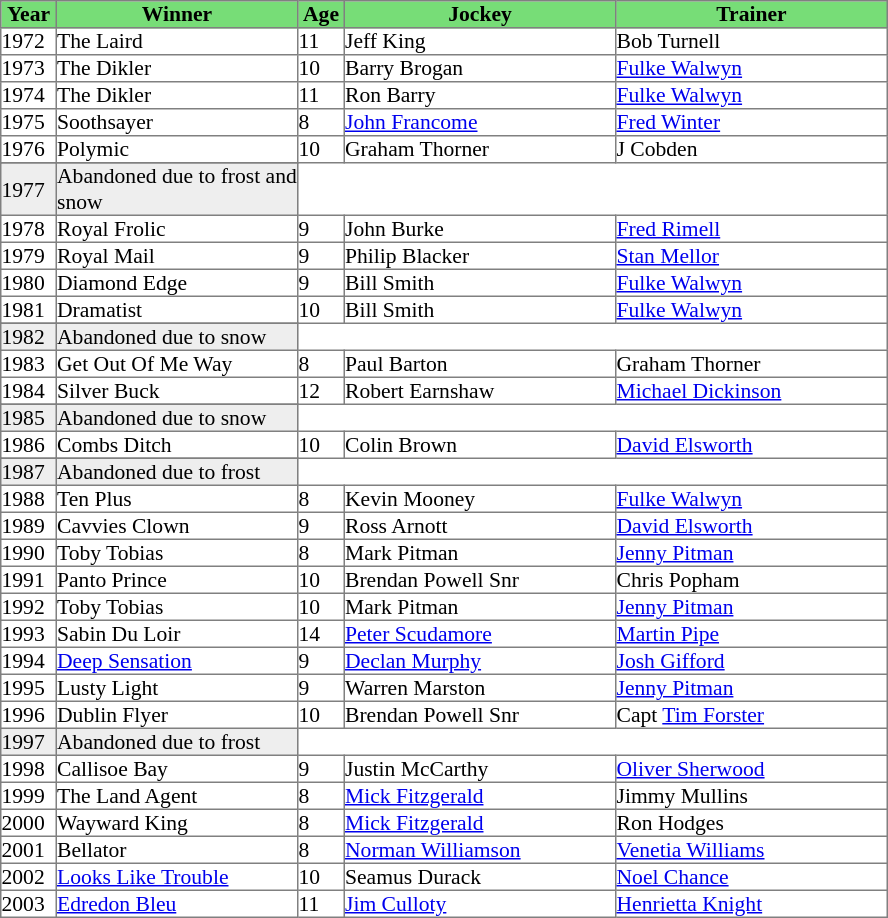<table class = "sortable" | border="1" cellpadding="0" style="border-collapse: collapse; font-size:90%">
<tr bgcolor="#77dd77" align="center">
<td style="width:36px"><strong>Year</strong></td>
<td style="width:160px"><strong>Winner</strong></td>
<td style="width:30px"><strong>Age</strong></td>
<td style="width:180px"><strong>Jockey</strong></td>
<td style="width:180px"><strong>Trainer</strong></td>
</tr>
<tr>
<td>1972</td>
<td>The Laird</td>
<td>11</td>
<td>Jeff King</td>
<td>Bob Turnell</td>
</tr>
<tr>
<td>1973</td>
<td>The Dikler</td>
<td>10</td>
<td>Barry Brogan</td>
<td><a href='#'>Fulke Walwyn</a></td>
</tr>
<tr>
<td>1974</td>
<td>The Dikler</td>
<td>11</td>
<td>Ron Barry</td>
<td><a href='#'>Fulke Walwyn</a></td>
</tr>
<tr>
<td>1975</td>
<td>Soothsayer</td>
<td>8</td>
<td><a href='#'>John Francome</a></td>
<td><a href='#'>Fred Winter</a></td>
</tr>
<tr>
<td>1976</td>
<td>Polymic</td>
<td>10</td>
<td>Graham Thorner</td>
<td>J Cobden</td>
</tr>
<tr>
</tr>
<tr bgcolor="#eeeeee">
<td>1977<td>Abandoned due to frost and snow</td></td>
</tr>
<tr>
<td>1978</td>
<td>Royal Frolic</td>
<td>9</td>
<td>John Burke</td>
<td><a href='#'>Fred Rimell</a></td>
</tr>
<tr>
<td>1979</td>
<td>Royal Mail</td>
<td>9</td>
<td>Philip Blacker</td>
<td><a href='#'>Stan Mellor</a></td>
</tr>
<tr>
<td>1980</td>
<td>Diamond Edge</td>
<td>9</td>
<td>Bill Smith</td>
<td><a href='#'>Fulke Walwyn</a></td>
</tr>
<tr>
<td>1981</td>
<td>Dramatist</td>
<td>10</td>
<td>Bill Smith</td>
<td><a href='#'>Fulke Walwyn</a></td>
</tr>
<tr>
</tr>
<tr bgcolor="#eeeeee">
<td>1982<td>Abandoned due to snow</td></td>
</tr>
<tr>
<td>1983</td>
<td>Get Out Of Me Way</td>
<td>8</td>
<td>Paul Barton</td>
<td>Graham Thorner</td>
</tr>
<tr>
<td>1984</td>
<td>Silver Buck</td>
<td>12</td>
<td>Robert Earnshaw</td>
<td><a href='#'>Michael Dickinson</a></td>
</tr>
<tr>
</tr>
<tr bgcolor="#eeeeee">
<td>1985<td>Abandoned due to snow</td></td>
</tr>
<tr>
<td>1986</td>
<td>Combs Ditch</td>
<td>10</td>
<td>Colin Brown</td>
<td><a href='#'>David Elsworth</a></td>
</tr>
<tr>
</tr>
<tr bgcolor="#eeeeee">
<td>1987<td>Abandoned due to frost</td></td>
</tr>
<tr>
<td>1988</td>
<td>Ten Plus</td>
<td>8</td>
<td>Kevin Mooney</td>
<td><a href='#'>Fulke Walwyn</a></td>
</tr>
<tr>
<td>1989</td>
<td>Cavvies Clown</td>
<td>9</td>
<td>Ross Arnott</td>
<td><a href='#'>David Elsworth</a></td>
</tr>
<tr>
<td>1990</td>
<td>Toby Tobias</td>
<td>8</td>
<td>Mark Pitman</td>
<td><a href='#'>Jenny Pitman</a></td>
</tr>
<tr>
<td>1991</td>
<td>Panto Prince</td>
<td>10</td>
<td>Brendan Powell Snr</td>
<td>Chris Popham</td>
</tr>
<tr>
<td>1992</td>
<td>Toby Tobias</td>
<td>10</td>
<td>Mark Pitman</td>
<td><a href='#'>Jenny Pitman</a></td>
</tr>
<tr>
<td>1993</td>
<td>Sabin Du Loir</td>
<td>14</td>
<td><a href='#'>Peter Scudamore</a></td>
<td><a href='#'>Martin Pipe</a></td>
</tr>
<tr>
<td>1994</td>
<td><a href='#'>Deep Sensation</a></td>
<td>9</td>
<td><a href='#'>Declan Murphy</a></td>
<td><a href='#'>Josh Gifford</a></td>
</tr>
<tr>
<td>1995</td>
<td>Lusty Light</td>
<td>9</td>
<td>Warren Marston</td>
<td><a href='#'>Jenny Pitman</a></td>
</tr>
<tr>
<td>1996</td>
<td>Dublin Flyer</td>
<td>10</td>
<td>Brendan Powell Snr</td>
<td>Capt <a href='#'>Tim Forster</a></td>
</tr>
<tr bgcolor="#eeeeee">
<td>1997<td>Abandoned due to frost</td></td>
</tr>
<tr>
<td>1998</td>
<td>Callisoe Bay</td>
<td>9</td>
<td>Justin McCarthy</td>
<td><a href='#'>Oliver Sherwood</a></td>
</tr>
<tr>
<td>1999</td>
<td>The Land Agent</td>
<td>8</td>
<td><a href='#'>Mick Fitzgerald</a></td>
<td>Jimmy Mullins</td>
</tr>
<tr>
<td>2000</td>
<td>Wayward King</td>
<td>8</td>
<td><a href='#'>Mick Fitzgerald</a></td>
<td>Ron Hodges</td>
</tr>
<tr>
<td>2001</td>
<td>Bellator</td>
<td>8</td>
<td><a href='#'>Norman Williamson</a></td>
<td><a href='#'>Venetia Williams</a></td>
</tr>
<tr>
<td>2002</td>
<td><a href='#'>Looks Like Trouble</a></td>
<td>10</td>
<td>Seamus Durack</td>
<td><a href='#'>Noel Chance</a></td>
</tr>
<tr>
<td>2003</td>
<td><a href='#'>Edredon Bleu</a></td>
<td>11</td>
<td><a href='#'>Jim Culloty</a></td>
<td><a href='#'>Henrietta Knight</a></td>
</tr>
</table>
